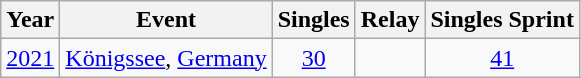<table class="wikitable sortable" style="text-align:center;">
<tr>
<th>Year</th>
<th>Event</th>
<th>Singles</th>
<th>Relay</th>
<th>Singles Sprint</th>
</tr>
<tr>
<td><a href='#'>2021</a></td>
<td style="text-align:left;"> <a href='#'>Königssee</a>, <a href='#'>Germany</a></td>
<td><a href='#'>30</a></td>
<td></td>
<td><a href='#'>41</a></td>
</tr>
</table>
